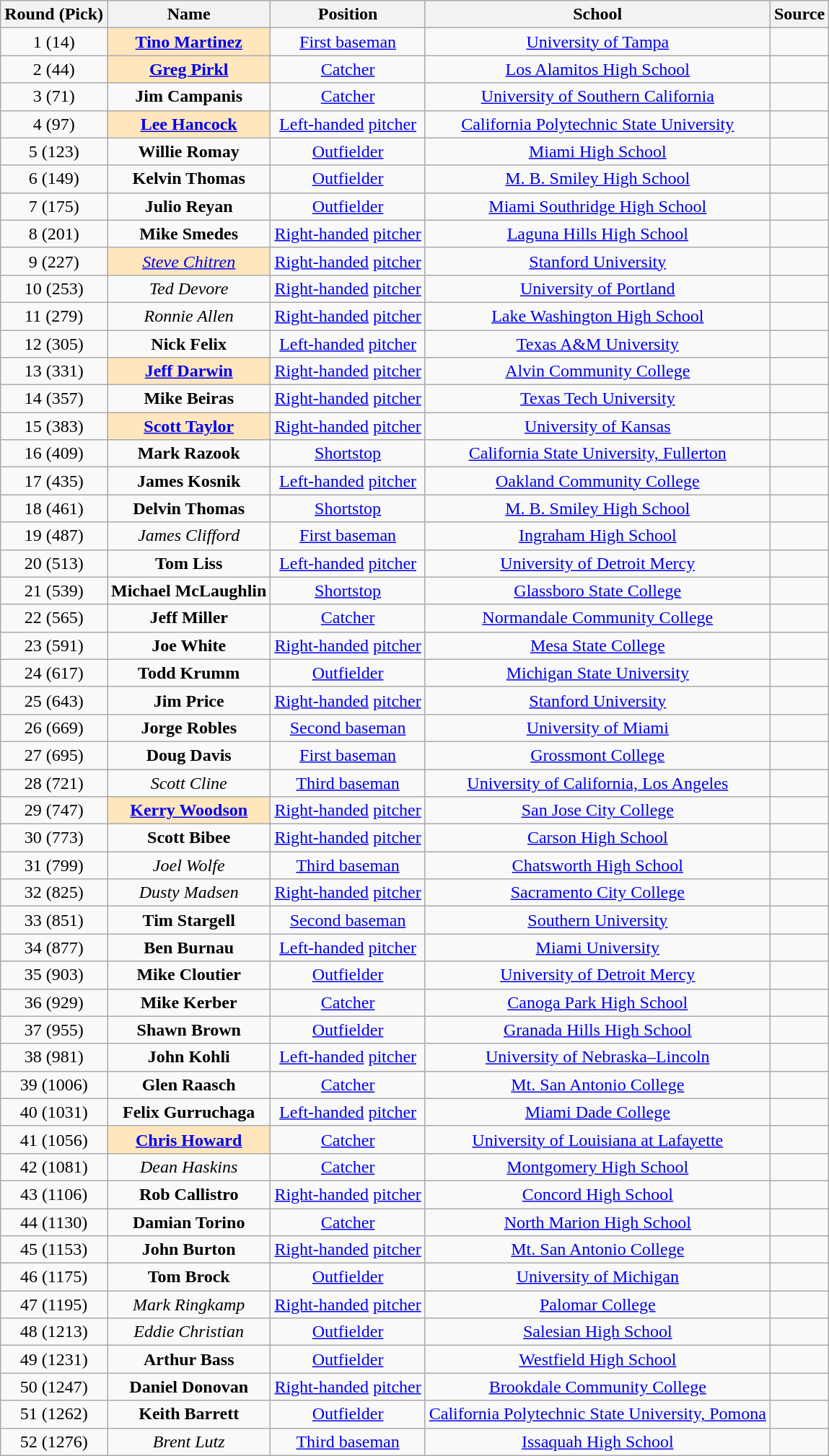<table class="wikitable" style="text-align:center;">
<tr>
<th>Round (Pick)</th>
<th>Name</th>
<th>Position</th>
<th>School</th>
<th>Source</th>
</tr>
<tr>
<td>1 (14)</td>
<td style="background-color: #FFE6BD"><strong><a href='#'>Tino Martinez</a></strong></td>
<td><a href='#'>First baseman</a></td>
<td><a href='#'>University of Tampa</a></td>
<td></td>
</tr>
<tr>
<td>2 (44)</td>
<td style="background-color: #FFE6BD"><strong><a href='#'>Greg Pirkl</a></strong></td>
<td><a href='#'>Catcher</a></td>
<td><a href='#'>Los Alamitos High School</a></td>
<td></td>
</tr>
<tr>
<td>3 (71)</td>
<td><strong>Jim Campanis</strong></td>
<td><a href='#'>Catcher</a></td>
<td><a href='#'>University of Southern California</a></td>
<td></td>
</tr>
<tr>
<td>4 (97)</td>
<td style="background-color: #FFE6BD"><strong><a href='#'>Lee Hancock</a></strong></td>
<td><a href='#'>Left-handed</a> <a href='#'>pitcher</a></td>
<td><a href='#'>California Polytechnic State University</a></td>
<td></td>
</tr>
<tr>
<td>5 (123)</td>
<td><strong>Willie Romay</strong></td>
<td><a href='#'>Outfielder</a></td>
<td><a href='#'>Miami High School</a></td>
<td></td>
</tr>
<tr>
<td>6 (149)</td>
<td><strong>Kelvin Thomas</strong></td>
<td><a href='#'>Outfielder</a></td>
<td><a href='#'>M. B. Smiley High School</a></td>
<td></td>
</tr>
<tr>
<td>7 (175)</td>
<td><strong>Julio Reyan</strong></td>
<td><a href='#'>Outfielder</a></td>
<td><a href='#'>Miami Southridge High School</a></td>
<td></td>
</tr>
<tr>
<td>8 (201)</td>
<td><strong>Mike Smedes</strong></td>
<td><a href='#'>Right-handed</a> <a href='#'>pitcher</a></td>
<td><a href='#'>Laguna Hills High School</a></td>
<td></td>
</tr>
<tr>
<td>9 (227)</td>
<td style="background-color: #FFE6BD"><em><a href='#'>Steve Chitren</a></em></td>
<td><a href='#'>Right-handed</a> <a href='#'>pitcher</a></td>
<td><a href='#'>Stanford University</a></td>
<td></td>
</tr>
<tr>
<td>10 (253)</td>
<td><em>Ted Devore</em></td>
<td><a href='#'>Right-handed</a> <a href='#'>pitcher</a></td>
<td><a href='#'>University of Portland</a></td>
<td></td>
</tr>
<tr>
<td>11 (279)</td>
<td><em>Ronnie Allen</em></td>
<td><a href='#'>Right-handed</a> <a href='#'>pitcher</a></td>
<td><a href='#'>Lake Washington High School</a></td>
<td></td>
</tr>
<tr>
<td>12 (305)</td>
<td><strong>Nick Felix</strong></td>
<td><a href='#'>Left-handed</a> <a href='#'>pitcher</a></td>
<td><a href='#'>Texas A&M University</a></td>
<td></td>
</tr>
<tr>
<td>13 (331)</td>
<td style="background-color: #FFE6BD"><strong><a href='#'>Jeff Darwin</a></strong></td>
<td><a href='#'>Right-handed</a> <a href='#'>pitcher</a></td>
<td><a href='#'>Alvin Community College</a></td>
<td></td>
</tr>
<tr>
<td>14 (357)</td>
<td><strong>Mike Beiras</strong></td>
<td><a href='#'>Right-handed</a> <a href='#'>pitcher</a></td>
<td><a href='#'>Texas Tech University</a></td>
<td></td>
</tr>
<tr>
<td>15 (383)</td>
<td style="background-color: #FFE6BD"><strong><a href='#'>Scott Taylor</a></strong></td>
<td><a href='#'>Right-handed</a> <a href='#'>pitcher</a></td>
<td><a href='#'>University of Kansas</a></td>
<td></td>
</tr>
<tr>
<td>16 (409)</td>
<td><strong>Mark Razook</strong></td>
<td><a href='#'>Shortstop</a></td>
<td><a href='#'>California State University, Fullerton</a></td>
<td></td>
</tr>
<tr>
<td>17 (435)</td>
<td><strong>James Kosnik</strong></td>
<td><a href='#'>Left-handed</a> <a href='#'>pitcher</a></td>
<td><a href='#'>Oakland Community College</a></td>
<td></td>
</tr>
<tr>
<td>18 (461)</td>
<td><strong>Delvin Thomas</strong></td>
<td><a href='#'>Shortstop</a></td>
<td><a href='#'>M. B. Smiley High School</a></td>
<td></td>
</tr>
<tr>
<td>19 (487)</td>
<td><em>James Clifford</em></td>
<td><a href='#'>First baseman</a></td>
<td><a href='#'>Ingraham High School</a></td>
<td></td>
</tr>
<tr>
<td>20 (513)</td>
<td><strong>Tom Liss</strong></td>
<td><a href='#'>Left-handed</a> <a href='#'>pitcher</a></td>
<td><a href='#'>University of Detroit Mercy</a></td>
<td></td>
</tr>
<tr>
<td>21 (539)</td>
<td><strong>Michael McLaughlin</strong></td>
<td><a href='#'>Shortstop</a></td>
<td><a href='#'>Glassboro State College</a></td>
<td></td>
</tr>
<tr>
<td>22 (565)</td>
<td><strong>Jeff Miller</strong></td>
<td><a href='#'>Catcher</a></td>
<td><a href='#'>Normandale Community College</a></td>
<td></td>
</tr>
<tr>
<td>23 (591)</td>
<td><strong>Joe White</strong></td>
<td><a href='#'>Right-handed</a> <a href='#'>pitcher</a></td>
<td><a href='#'>Mesa State College</a></td>
<td></td>
</tr>
<tr>
<td>24 (617)</td>
<td><strong>Todd Krumm</strong></td>
<td><a href='#'>Outfielder</a></td>
<td><a href='#'>Michigan State University</a></td>
<td></td>
</tr>
<tr>
<td>25 (643)</td>
<td><strong>Jim Price</strong></td>
<td><a href='#'>Right-handed</a> <a href='#'>pitcher</a></td>
<td><a href='#'>Stanford University</a></td>
<td></td>
</tr>
<tr>
<td>26 (669)</td>
<td><strong>Jorge Robles</strong></td>
<td><a href='#'>Second baseman</a></td>
<td><a href='#'>University of Miami</a></td>
<td></td>
</tr>
<tr>
<td>27 (695)</td>
<td><strong>Doug Davis</strong></td>
<td><a href='#'>First baseman</a></td>
<td><a href='#'>Grossmont College</a></td>
<td></td>
</tr>
<tr>
<td>28 (721)</td>
<td><em>Scott Cline</em></td>
<td><a href='#'>Third baseman</a></td>
<td><a href='#'>University of California, Los Angeles</a></td>
<td></td>
</tr>
<tr>
<td>29 (747)</td>
<td style="background-color: #FFE6BD"><strong><a href='#'>Kerry Woodson</a></strong></td>
<td><a href='#'>Right-handed</a> <a href='#'>pitcher</a></td>
<td><a href='#'>San Jose City College</a></td>
<td></td>
</tr>
<tr>
<td>30 (773)</td>
<td><strong>Scott Bibee</strong></td>
<td><a href='#'>Right-handed</a> <a href='#'>pitcher</a></td>
<td><a href='#'>Carson High School</a></td>
<td></td>
</tr>
<tr>
<td>31 (799)</td>
<td><em>Joel Wolfe</em></td>
<td><a href='#'>Third baseman</a></td>
<td><a href='#'>Chatsworth High School</a></td>
<td></td>
</tr>
<tr>
<td>32 (825)</td>
<td><em>Dusty Madsen</em></td>
<td><a href='#'>Right-handed</a> <a href='#'>pitcher</a></td>
<td><a href='#'>Sacramento City College</a></td>
<td></td>
</tr>
<tr>
<td>33 (851)</td>
<td><strong>Tim Stargell</strong></td>
<td><a href='#'>Second baseman</a></td>
<td><a href='#'>Southern University</a></td>
<td></td>
</tr>
<tr>
<td>34 (877)</td>
<td><strong>Ben Burnau</strong></td>
<td><a href='#'>Left-handed</a> <a href='#'>pitcher</a></td>
<td><a href='#'>Miami University</a></td>
<td></td>
</tr>
<tr>
<td>35 (903)</td>
<td><strong>Mike Cloutier</strong></td>
<td><a href='#'>Outfielder</a></td>
<td><a href='#'>University of Detroit Mercy</a></td>
<td></td>
</tr>
<tr>
<td>36 (929)</td>
<td><strong>Mike Kerber</strong></td>
<td><a href='#'>Catcher</a></td>
<td><a href='#'>Canoga Park High School</a></td>
<td></td>
</tr>
<tr>
<td>37 (955)</td>
<td><strong>Shawn Brown</strong></td>
<td><a href='#'>Outfielder</a></td>
<td><a href='#'>Granada Hills High School</a></td>
<td></td>
</tr>
<tr>
<td>38 (981)</td>
<td><strong>John Kohli</strong></td>
<td><a href='#'>Left-handed</a> <a href='#'>pitcher</a></td>
<td><a href='#'>University of Nebraska–Lincoln</a></td>
<td></td>
</tr>
<tr>
<td>39 (1006)</td>
<td><strong>Glen Raasch</strong></td>
<td><a href='#'>Catcher</a></td>
<td><a href='#'>Mt. San Antonio College</a></td>
<td></td>
</tr>
<tr>
<td>40 (1031)</td>
<td><strong>Felix Gurruchaga</strong></td>
<td><a href='#'>Left-handed</a> <a href='#'>pitcher</a></td>
<td><a href='#'>Miami Dade College</a></td>
<td></td>
</tr>
<tr>
<td>41 (1056)</td>
<td style="background-color: #FFE6BD"><strong><a href='#'>Chris Howard</a></strong></td>
<td><a href='#'>Catcher</a></td>
<td><a href='#'>University of Louisiana at Lafayette</a></td>
<td></td>
</tr>
<tr>
<td>42 (1081)</td>
<td><em>Dean Haskins</em></td>
<td><a href='#'>Catcher</a></td>
<td><a href='#'>Montgomery High School</a></td>
<td></td>
</tr>
<tr>
<td>43 (1106)</td>
<td><strong>Rob Callistro</strong></td>
<td><a href='#'>Right-handed</a> <a href='#'>pitcher</a></td>
<td><a href='#'>Concord High School</a></td>
<td></td>
</tr>
<tr>
<td>44 (1130)</td>
<td><strong>Damian Torino</strong></td>
<td><a href='#'>Catcher</a></td>
<td><a href='#'>North Marion High School</a></td>
<td></td>
</tr>
<tr>
<td>45 (1153)</td>
<td><strong>John Burton</strong></td>
<td><a href='#'>Right-handed</a> <a href='#'>pitcher</a></td>
<td><a href='#'>Mt. San Antonio College</a></td>
<td></td>
</tr>
<tr>
<td>46 (1175)</td>
<td><strong>Tom Brock</strong></td>
<td><a href='#'>Outfielder</a></td>
<td><a href='#'>University of Michigan</a></td>
<td></td>
</tr>
<tr>
<td>47 (1195)</td>
<td><em>Mark Ringkamp</em></td>
<td><a href='#'>Right-handed</a> <a href='#'>pitcher</a></td>
<td><a href='#'>Palomar College</a></td>
<td></td>
</tr>
<tr>
<td>48 (1213)</td>
<td><em>Eddie Christian</em></td>
<td><a href='#'>Outfielder</a></td>
<td><a href='#'>Salesian High School</a></td>
<td></td>
</tr>
<tr>
<td>49 (1231)</td>
<td><strong>Arthur Bass</strong></td>
<td><a href='#'>Outfielder</a></td>
<td><a href='#'>Westfield High School</a></td>
<td></td>
</tr>
<tr>
<td>50 (1247)</td>
<td><strong>Daniel Donovan</strong></td>
<td><a href='#'>Right-handed</a> <a href='#'>pitcher</a></td>
<td><a href='#'>Brookdale Community College</a></td>
<td></td>
</tr>
<tr>
<td>51 (1262)</td>
<td><strong>Keith Barrett</strong></td>
<td><a href='#'>Outfielder</a></td>
<td><a href='#'>California Polytechnic State University, Pomona</a></td>
<td></td>
</tr>
<tr>
<td>52 (1276)</td>
<td><em>Brent Lutz</em></td>
<td><a href='#'>Third baseman</a></td>
<td><a href='#'>Issaquah High School</a></td>
<td></td>
</tr>
</table>
